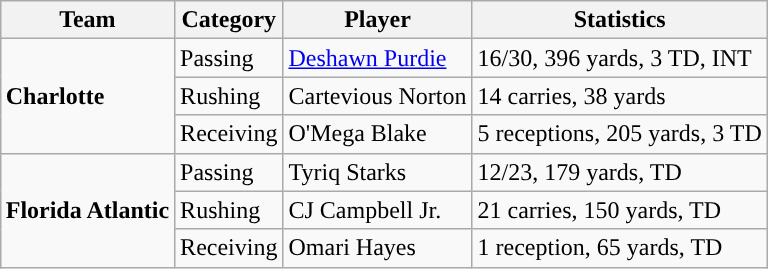<table class="wikitable" style="float: right;">
<tr>
<th>Team</th>
<th>Category</th>
<th>Player</th>
<th>Statistics</th>
</tr>
<tr>
<td rowspan=3><strong>Charlotte</strong></td>
<td>Passing</td>
<td><a href='#'>Deshawn Purdie</a></td>
<td>16/30, 396 yards, 3 TD, INT</td>
</tr>
<tr>
<td>Rushing</td>
<td>Cartevious Norton</td>
<td>14 carries, 38 yards</td>
</tr>
<tr>
<td>Receiving</td>
<td>O'Mega Blake</td>
<td>5 receptions, 205 yards, 3 TD</td>
</tr>
<tr>
<td rowspan=3><strong>Florida Atlantic</strong></td>
<td>Passing</td>
<td>Tyriq Starks</td>
<td>12/23, 179 yards, TD</td>
</tr>
<tr>
<td>Rushing</td>
<td>CJ Campbell Jr.</td>
<td>21 carries, 150 yards, TD</td>
</tr>
<tr>
<td>Receiving</td>
<td>Omari Hayes</td>
<td>1 reception, 65 yards, TD</td>
</tr>
</table>
